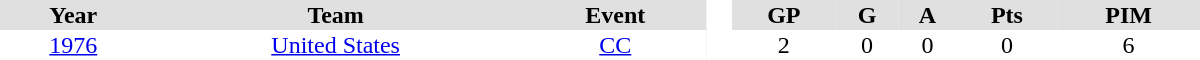<table border="0" cellpadding="1" cellspacing="0" style="text-align:center; width:50em">
<tr ALIGN="center" bgcolor="#e0e0e0">
<th>Year</th>
<th>Team</th>
<th>Event</th>
<th rowspan="99" bgcolor="#ffffff"> </th>
<th>GP</th>
<th>G</th>
<th>A</th>
<th>Pts</th>
<th>PIM</th>
</tr>
<tr>
<td><a href='#'>1976</a></td>
<td><a href='#'>United States</a></td>
<td><a href='#'>CC</a></td>
<td>2</td>
<td>0</td>
<td>0</td>
<td>0</td>
<td>6</td>
</tr>
</table>
